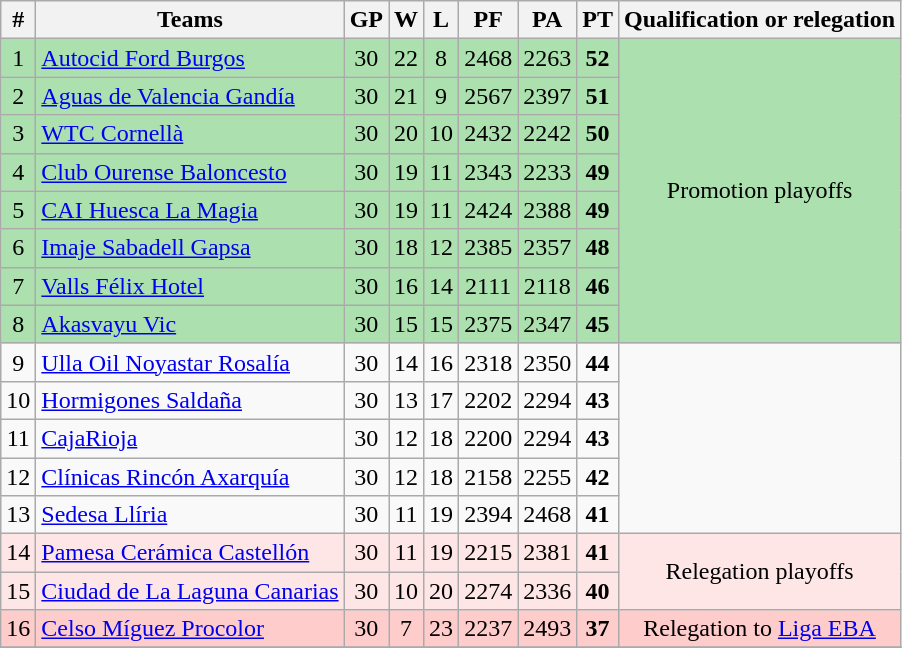<table class="wikitable" style="text-align: center;">
<tr>
<th>#</th>
<th>Teams</th>
<th>GP</th>
<th>W</th>
<th>L</th>
<th>PF</th>
<th>PA</th>
<th>PT</th>
<th>Qualification or relegation</th>
</tr>
<tr bgcolor=ACE1AF>
<td>1</td>
<td align="left"><a href='#'>Autocid Ford Burgos</a></td>
<td>30</td>
<td>22</td>
<td>8</td>
<td>2468</td>
<td>2263</td>
<td><strong>52</strong></td>
<td rowspan=8>Promotion playoffs</td>
</tr>
<tr bgcolor=ACE1AF>
<td>2</td>
<td align="left"><a href='#'>Aguas de Valencia Gandía</a></td>
<td>30</td>
<td>21</td>
<td>9</td>
<td>2567</td>
<td>2397</td>
<td><strong>51</strong></td>
</tr>
<tr bgcolor=ACE1AF>
<td>3</td>
<td align="left"><a href='#'>WTC Cornellà</a></td>
<td>30</td>
<td>20</td>
<td>10</td>
<td>2432</td>
<td>2242</td>
<td><strong>50</strong></td>
</tr>
<tr bgcolor=ACE1AF>
<td>4</td>
<td align="left"><a href='#'>Club Ourense Baloncesto</a></td>
<td>30</td>
<td>19</td>
<td>11</td>
<td>2343</td>
<td>2233</td>
<td><strong>49</strong></td>
</tr>
<tr bgcolor=ACE1AF>
<td>5</td>
<td align="left"><a href='#'>CAI Huesca La Magia</a></td>
<td>30</td>
<td>19</td>
<td>11</td>
<td>2424</td>
<td>2388</td>
<td><strong>49</strong></td>
</tr>
<tr bgcolor=ACE1AF>
<td>6</td>
<td align="left"><a href='#'>Imaje Sabadell Gapsa</a></td>
<td>30</td>
<td>18</td>
<td>12</td>
<td>2385</td>
<td>2357</td>
<td><strong>48</strong></td>
</tr>
<tr bgcolor=ACE1AF>
<td>7</td>
<td align="left"><a href='#'>Valls Félix Hotel</a></td>
<td>30</td>
<td>16</td>
<td>14</td>
<td>2111</td>
<td>2118</td>
<td><strong>46</strong></td>
</tr>
<tr bgcolor=ACE1AF>
<td>8</td>
<td align="left"><a href='#'>Akasvayu Vic</a></td>
<td>30</td>
<td>15</td>
<td>15</td>
<td>2375</td>
<td>2347</td>
<td><strong>45</strong></td>
</tr>
<tr>
<td>9</td>
<td align="left"><a href='#'>Ulla Oil Noyastar Rosalía</a></td>
<td>30</td>
<td>14</td>
<td>16</td>
<td>2318</td>
<td>2350</td>
<td><strong>44</strong></td>
</tr>
<tr>
<td>10</td>
<td align="left"><a href='#'>Hormigones Saldaña</a></td>
<td>30</td>
<td>13</td>
<td>17</td>
<td>2202</td>
<td>2294</td>
<td><strong>43</strong></td>
</tr>
<tr>
<td>11</td>
<td align="left"><a href='#'>CajaRioja</a></td>
<td>30</td>
<td>12</td>
<td>18</td>
<td>2200</td>
<td>2294</td>
<td><strong>43</strong></td>
</tr>
<tr>
<td>12</td>
<td align="left"><a href='#'>Clínicas Rincón Axarquía</a></td>
<td>30</td>
<td>12</td>
<td>18</td>
<td>2158</td>
<td>2255</td>
<td><strong>42</strong></td>
</tr>
<tr>
<td>13</td>
<td align="left"><a href='#'>Sedesa Llíria</a></td>
<td>30</td>
<td>11</td>
<td>19</td>
<td>2394</td>
<td>2468</td>
<td><strong>41</strong></td>
</tr>
<tr bgcolor=FFE6E6>
<td>14</td>
<td align="left"><a href='#'>Pamesa Cerámica Castellón</a></td>
<td>30</td>
<td>11</td>
<td>19</td>
<td>2215</td>
<td>2381</td>
<td><strong>41</strong></td>
<td rowspan=2>Relegation playoffs</td>
</tr>
<tr bgcolor=FFE6E6>
<td>15</td>
<td align="left"><a href='#'>Ciudad de La Laguna Canarias</a></td>
<td>30</td>
<td>10</td>
<td>20</td>
<td>2274</td>
<td>2336</td>
<td><strong>40</strong></td>
</tr>
<tr bgcolor=FFCCCC>
<td>16</td>
<td align="left"><a href='#'>Celso Míguez Procolor</a></td>
<td>30</td>
<td>7</td>
<td>23</td>
<td>2237</td>
<td>2493</td>
<td><strong>37</strong></td>
<td>Relegation to <a href='#'>Liga EBA</a></td>
</tr>
<tr>
</tr>
</table>
